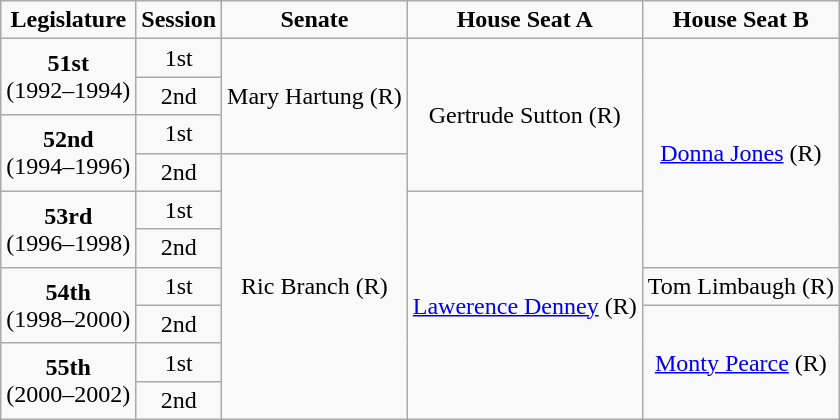<table class=wikitable style="text-align:center">
<tr>
<td><strong>Legislature</strong></td>
<td><strong>Session</strong></td>
<td><strong>Senate</strong></td>
<td><strong>House Seat A</strong></td>
<td><strong>House Seat B</strong></td>
</tr>
<tr>
<td rowspan="2" colspan="1" style="text-align: center;"><strong>51st</strong> <br> (1992–1994)</td>
<td>1st</td>
<td rowspan="3" colspan="1" style="text-align: center;" >Mary Hartung (R)</td>
<td rowspan="4" colspan="1" style="text-align: center;" >Gertrude Sutton (R)</td>
<td rowspan="6" colspan="1" style="text-align: center;" ><a href='#'>Donna Jones</a> (R)</td>
</tr>
<tr>
<td>2nd</td>
</tr>
<tr>
<td rowspan="2" colspan="1" style="text-align: center;"><strong>52nd</strong> <br> (1994–1996)</td>
<td>1st</td>
</tr>
<tr>
<td>2nd</td>
<td rowspan="7" colspan="1" style="text-align: center;" >Ric Branch (R)</td>
</tr>
<tr>
<td rowspan="2" colspan="1" style="text-align: center;"><strong>53rd</strong> <br> (1996–1998)</td>
<td>1st</td>
<td rowspan="6" colspan="1" style="text-align: center;" ><a href='#'>Lawerence Denney</a> (R)</td>
</tr>
<tr>
<td>2nd</td>
</tr>
<tr>
<td rowspan="2" colspan="1" style="text-align: center;"><strong>54th</strong> <br> (1998–2000)</td>
<td>1st</td>
<td rowspan="1" colspan="1" style="text-align: center;" >Tom Limbaugh (R)</td>
</tr>
<tr>
<td>2nd</td>
<td rowspan="3" colspan="1" style="text-align: center;" ><a href='#'>Monty Pearce</a> (R)</td>
</tr>
<tr>
<td rowspan="2" colspan="1" style="text-align: center;"><strong>55th</strong> <br> (2000–2002)</td>
<td>1st</td>
</tr>
<tr>
<td>2nd</td>
</tr>
</table>
